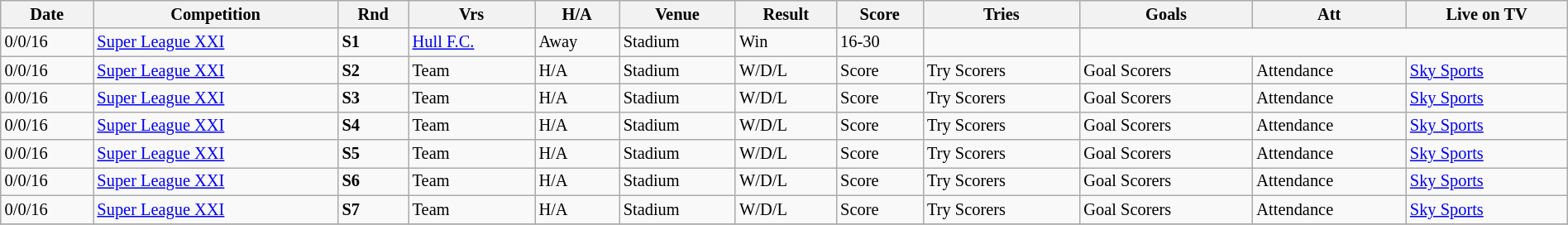<table class="wikitable" style="font-size:85%;" width="100%">
<tr>
<th>Date</th>
<th>Competition</th>
<th>Rnd</th>
<th>Vrs</th>
<th>H/A</th>
<th>Venue</th>
<th>Result</th>
<th>Score</th>
<th>Tries</th>
<th>Goals</th>
<th>Att</th>
<th>Live on TV</th>
</tr>
<tr>
<td>0/0/16</td>
<td><a href='#'>Super League XXI</a></td>
<td><strong>S1</strong></td>
<td><a href='#'>Hull F.C.</a></td>
<td>Away</td>
<td>Stadium</td>
<td>Win</td>
<td>16-30</td>
<td></td>
</tr>
<tr>
<td>0/0/16</td>
<td><a href='#'>Super League XXI</a></td>
<td><strong>S2</strong></td>
<td>Team</td>
<td>H/A</td>
<td>Stadium</td>
<td>W/D/L</td>
<td>Score</td>
<td>Try Scorers</td>
<td>Goal Scorers</td>
<td>Attendance</td>
<td><a href='#'>Sky Sports</a></td>
</tr>
<tr>
<td>0/0/16</td>
<td><a href='#'>Super League XXI</a></td>
<td><strong>S3</strong></td>
<td>Team</td>
<td>H/A</td>
<td>Stadium</td>
<td>W/D/L</td>
<td>Score</td>
<td>Try Scorers</td>
<td>Goal Scorers</td>
<td>Attendance</td>
<td><a href='#'>Sky Sports</a></td>
</tr>
<tr>
<td>0/0/16</td>
<td><a href='#'>Super League XXI</a></td>
<td><strong>S4</strong></td>
<td>Team</td>
<td>H/A</td>
<td>Stadium</td>
<td>W/D/L</td>
<td>Score</td>
<td>Try Scorers</td>
<td>Goal Scorers</td>
<td>Attendance</td>
<td><a href='#'>Sky Sports</a></td>
</tr>
<tr>
<td>0/0/16</td>
<td><a href='#'>Super League XXI</a></td>
<td><strong>S5</strong></td>
<td>Team</td>
<td>H/A</td>
<td>Stadium</td>
<td>W/D/L</td>
<td>Score</td>
<td>Try Scorers</td>
<td>Goal Scorers</td>
<td>Attendance</td>
<td><a href='#'>Sky Sports</a></td>
</tr>
<tr>
<td>0/0/16</td>
<td><a href='#'>Super League XXI</a></td>
<td><strong>S6</strong></td>
<td>Team</td>
<td>H/A</td>
<td>Stadium</td>
<td>W/D/L</td>
<td>Score</td>
<td>Try Scorers</td>
<td>Goal Scorers</td>
<td>Attendance</td>
<td><a href='#'>Sky Sports</a></td>
</tr>
<tr>
<td>0/0/16</td>
<td><a href='#'>Super League XXI</a></td>
<td><strong>S7</strong></td>
<td>Team</td>
<td>H/A</td>
<td>Stadium</td>
<td>W/D/L</td>
<td>Score</td>
<td>Try Scorers</td>
<td>Goal Scorers</td>
<td>Attendance</td>
<td><a href='#'>Sky Sports</a></td>
</tr>
<tr>
</tr>
</table>
